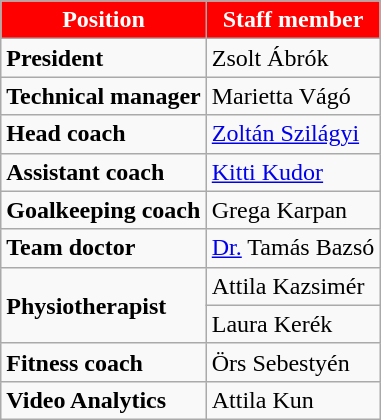<table class="wikitable">
<tr>
<th style="color:white; background:red;">Position</th>
<th style="color:white; background:red;">Staff member</th>
</tr>
<tr>
<td><strong>President</strong></td>
<td> Zsolt Ábrók</td>
</tr>
<tr>
<td><strong>Technical manager</strong></td>
<td> Marietta Vágó</td>
</tr>
<tr>
<td><strong>Head coach</strong></td>
<td> <a href='#'>Zoltán Szilágyi</a></td>
</tr>
<tr>
<td><strong>Assistant coach</strong></td>
<td> <a href='#'>Kitti Kudor</a></td>
</tr>
<tr>
<td><strong>Goalkeeping coach</strong></td>
<td> Grega Karpan</td>
</tr>
<tr>
<td><strong>Team doctor</strong></td>
<td> <a href='#'>Dr.</a> Tamás Bazsó</td>
</tr>
<tr>
<td rowspan=2><strong>Physiotherapist</strong></td>
<td> Attila Kazsimér</td>
</tr>
<tr>
<td> Laura Kerék</td>
</tr>
<tr>
<td><strong>Fitness coach</strong></td>
<td> Örs Sebestyén</td>
</tr>
<tr>
<td><strong>Video Analytics</strong></td>
<td> Attila Kun</td>
</tr>
</table>
